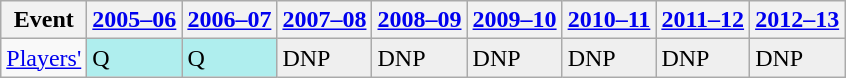<table class="wikitable" border="1">
<tr>
<th>Event</th>
<th><a href='#'>2005–06</a></th>
<th><a href='#'>2006–07</a></th>
<th><a href='#'>2007–08</a></th>
<th><a href='#'>2008–09</a></th>
<th><a href='#'>2009–10</a></th>
<th><a href='#'>2010–11</a></th>
<th><a href='#'>2011–12</a></th>
<th><a href='#'>2012–13</a></th>
</tr>
<tr>
<td><a href='#'>Players'</a></td>
<td style="background:#afeeee;">Q</td>
<td style="background:#afeeee;">Q</td>
<td style="background:#EFEFEF;">DNP</td>
<td style="background:#EFEFEF;">DNP</td>
<td style="background:#EFEFEF;">DNP</td>
<td style="background:#EFEFEF;">DNP</td>
<td style="background:#EFEFEF;">DNP</td>
<td style="background:#EFEFEF;">DNP</td>
</tr>
</table>
